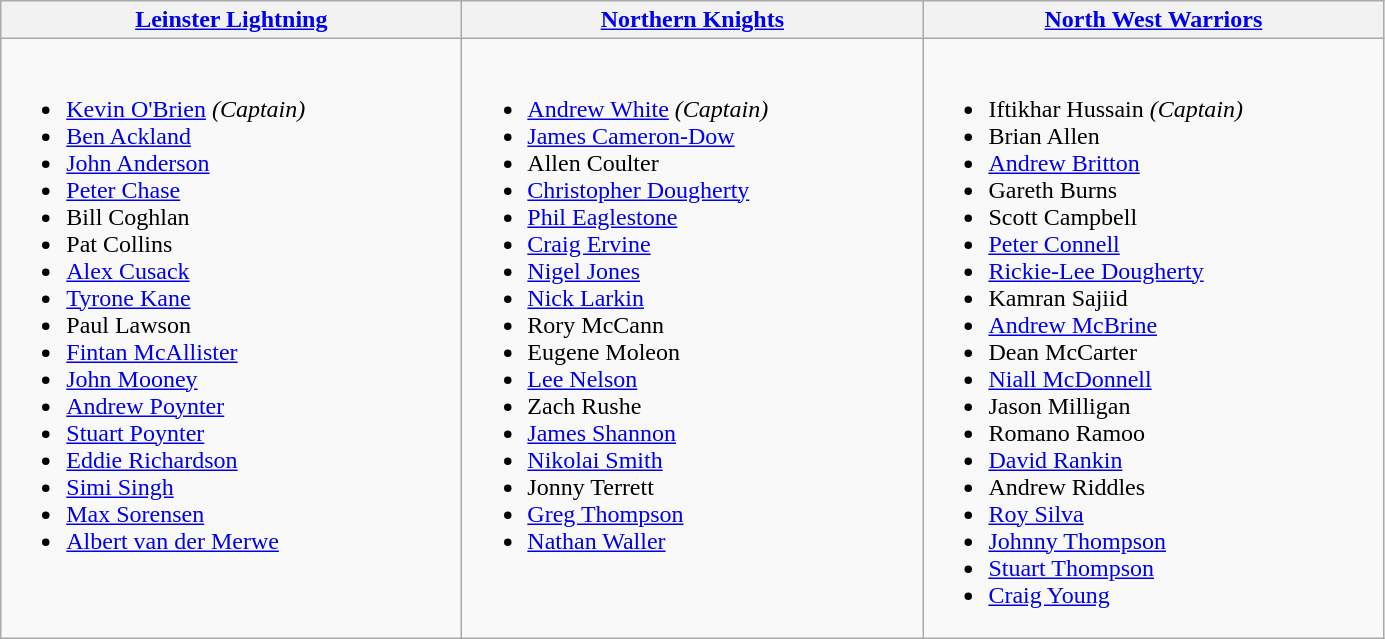<table class="wikitable">
<tr>
<th width=300><a href='#'>Leinster Lightning</a></th>
<th width=300><a href='#'>Northern Knights</a></th>
<th width=300><a href='#'>North West Warriors</a></th>
</tr>
<tr>
<td valign=top><br><ul><li><a href='#'>Kevin O'Brien</a> <em>(Captain)</em></li><li><a href='#'>Ben Ackland</a></li><li><a href='#'>John Anderson</a></li><li><a href='#'>Peter Chase</a></li><li>Bill Coghlan</li><li>Pat Collins</li><li><a href='#'>Alex Cusack</a></li><li><a href='#'>Tyrone Kane</a></li><li>Paul Lawson</li><li><a href='#'>Fintan McAllister</a></li><li><a href='#'>John Mooney</a></li><li><a href='#'>Andrew Poynter</a></li><li><a href='#'>Stuart Poynter</a></li><li><a href='#'>Eddie Richardson</a></li><li><a href='#'>Simi Singh</a></li><li><a href='#'>Max Sorensen</a></li><li><a href='#'>Albert van der Merwe</a></li></ul></td>
<td valign=top><br><ul><li><a href='#'>Andrew White</a> <em>(Captain)</em></li><li><a href='#'>James Cameron-Dow</a></li><li>Allen Coulter</li><li><a href='#'>Christopher Dougherty</a></li><li><a href='#'>Phil Eaglestone</a></li><li><a href='#'>Craig Ervine</a></li><li><a href='#'>Nigel Jones</a></li><li><a href='#'>Nick Larkin</a></li><li>Rory McCann</li><li>Eugene Moleon</li><li><a href='#'>Lee Nelson</a></li><li>Zach Rushe</li><li><a href='#'>James Shannon</a></li><li><a href='#'>Nikolai Smith</a></li><li>Jonny Terrett</li><li><a href='#'>Greg Thompson</a></li><li><a href='#'>Nathan Waller</a></li></ul></td>
<td valign=top><br><ul><li>Iftikhar Hussain <em>(Captain)</em></li><li>Brian Allen</li><li><a href='#'>Andrew Britton</a></li><li>Gareth Burns</li><li>Scott Campbell</li><li><a href='#'>Peter Connell</a></li><li><a href='#'>Rickie-Lee Dougherty</a></li><li>Kamran Sajiid</li><li><a href='#'>Andrew McBrine</a></li><li>Dean McCarter</li><li><a href='#'>Niall McDonnell</a></li><li>Jason Milligan</li><li>Romano Ramoo</li><li><a href='#'>David Rankin</a></li><li>Andrew Riddles</li><li><a href='#'>Roy Silva</a></li><li><a href='#'>Johnny Thompson</a></li><li><a href='#'>Stuart Thompson</a></li><li><a href='#'>Craig Young</a></li></ul></td>
</tr>
</table>
